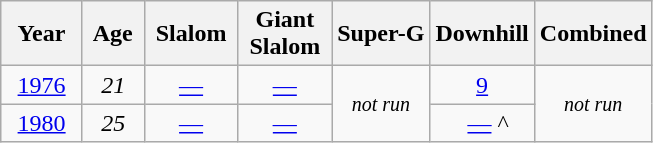<table class=wikitable style="text-align:center">
<tr>
<th>  Year  </th>
<th> Age </th>
<th> Slalom </th>
<th>Giant<br> Slalom </th>
<th>Super-G</th>
<th>Downhill</th>
<th>Combined</th>
</tr>
<tr>
<td><a href='#'>1976</a></td>
<td><em>21</em></td>
<td><a href='#'>—</a></td>
<td><a href='#'>—</a></td>
<td rowspan=2><small><em>not run</em></small></td>
<td><a href='#'>9</a></td>
<td rowspan=2><small><em>not run</em></small></td>
</tr>
<tr>
<td><a href='#'>1980</a></td>
<td><em>25</em></td>
<td><a href='#'>—</a></td>
<td><a href='#'>—</a></td>
<td>  <a href='#'>—</a> ^</td>
</tr>
</table>
